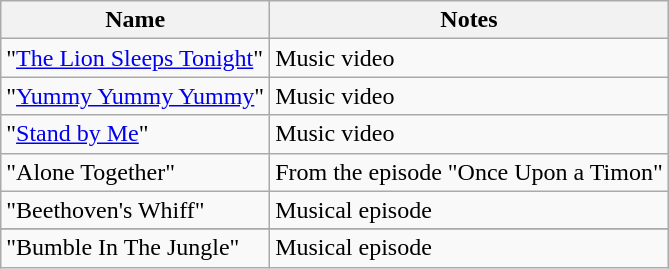<table class="wikitable">
<tr>
<th>Name</th>
<th>Notes</th>
</tr>
<tr>
<td>"<a href='#'>The Lion Sleeps Tonight</a>"</td>
<td>Music video</td>
</tr>
<tr>
<td>"<a href='#'>Yummy Yummy Yummy</a>"</td>
<td>Music video</td>
</tr>
<tr>
<td>"<a href='#'>Stand by Me</a>"</td>
<td>Music video</td>
</tr>
<tr>
<td>"Alone Together"</td>
<td>From the episode "Once Upon a Timon"</td>
</tr>
<tr>
<td>"Beethoven's Whiff"</td>
<td>Musical episode</td>
</tr>
<tr>
</tr>
<tr>
<td>"Bumble In The Jungle"</td>
<td>Musical episode</td>
</tr>
</table>
